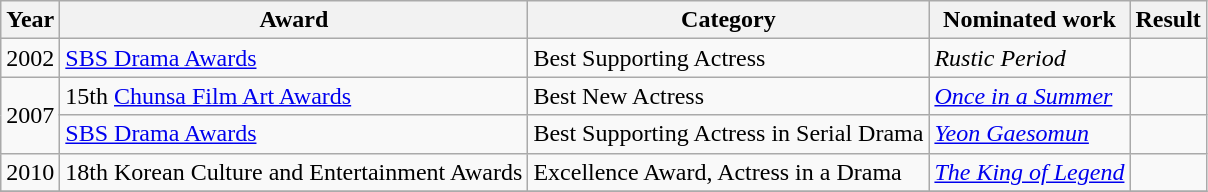<table class="wikitable">
<tr>
<th>Year</th>
<th>Award</th>
<th>Category</th>
<th>Nominated work</th>
<th>Result</th>
</tr>
<tr>
<td>2002</td>
<td><a href='#'>SBS Drama Awards</a></td>
<td>Best Supporting Actress</td>
<td><em>Rustic Period</em></td>
<td></td>
</tr>
<tr>
<td rowspan=2>2007</td>
<td>15th <a href='#'>Chunsa Film Art Awards</a></td>
<td>Best New Actress</td>
<td><em><a href='#'>Once in a Summer</a></em></td>
<td></td>
</tr>
<tr>
<td><a href='#'>SBS Drama Awards</a></td>
<td>Best Supporting Actress in Serial Drama</td>
<td><em><a href='#'>Yeon Gaesomun</a></em></td>
<td></td>
</tr>
<tr>
<td>2010</td>
<td>18th Korean Culture and Entertainment Awards</td>
<td>Excellence Award, Actress in a Drama</td>
<td><em><a href='#'>The King of Legend</a></em></td>
<td></td>
</tr>
<tr>
</tr>
</table>
